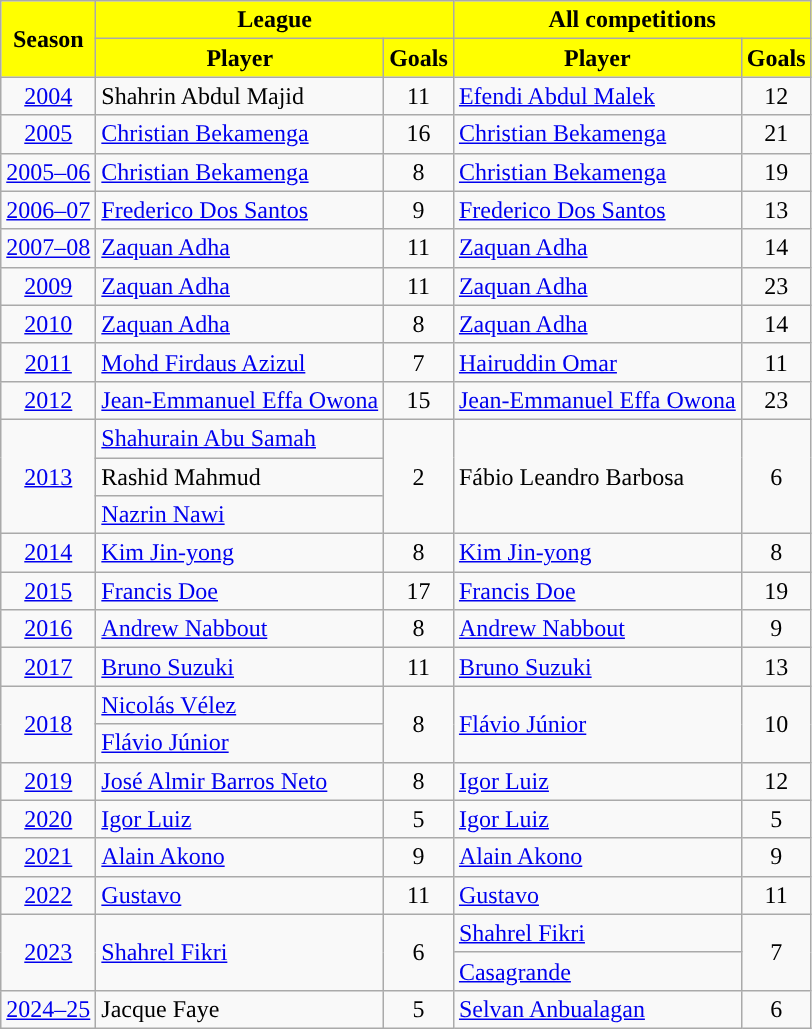<table class="wikitable">
<tr>
<th rowspan="2" style="background:yellow; color:black; text-align:center;">Season</th>
<th colspan="2" style="background:yellow; color:black; text-align:center;">League</th>
<th colspan="2" style="background:yellow; color:black; text-align:center;">All competitions</th>
</tr>
<tr>
<th style="background:yellow; color:black; text-align:center;">Player</th>
<th style="background:yellow; color:black; text-align:center;">Goals</th>
<th style="background:yellow; color:black; text-align:center;">Player</th>
<th style="background:yellow; color:black; text-align:center;">Goals</th>
</tr>
<tr>
<td rowspan="1" style="text-align:center;"><a href='#'>2004</a></td>
<td> Shahrin Abdul Majid</td>
<td align="center">11</td>
<td> <a href='#'>Efendi Abdul Malek</a></td>
<td align="center">12</td>
</tr>
<tr>
<td rowspan="1" style="text-align:center;"><a href='#'>2005</a></td>
<td> <a href='#'>Christian Bekamenga</a></td>
<td align="center">16</td>
<td> <a href='#'>Christian Bekamenga</a></td>
<td align="center">21</td>
</tr>
<tr>
<td rowspan="1" style="text-align:center;"><a href='#'>2005–06</a></td>
<td> <a href='#'>Christian Bekamenga</a></td>
<td align="center">8</td>
<td> <a href='#'>Christian Bekamenga</a></td>
<td align="center">19</td>
</tr>
<tr>
<td rowspan="1" style="text-align:center;"><a href='#'>2006–07</a></td>
<td> <a href='#'>Frederico Dos Santos</a></td>
<td align="center">9</td>
<td> <a href='#'>Frederico Dos Santos</a></td>
<td align="center">13</td>
</tr>
<tr>
<td rowspan="1" style="text-align:center;"><a href='#'>2007–08</a></td>
<td> <a href='#'>Zaquan Adha</a></td>
<td align="center">11</td>
<td> <a href='#'>Zaquan Adha</a></td>
<td align="center">14</td>
</tr>
<tr>
<td rowspan="1" style="text-align:center;"><a href='#'>2009</a></td>
<td> <a href='#'>Zaquan Adha</a></td>
<td align="center">11</td>
<td> <a href='#'>Zaquan Adha</a></td>
<td align="center">23</td>
</tr>
<tr>
<td rowspan="1" style="text-align:center;"><a href='#'>2010</a></td>
<td> <a href='#'>Zaquan Adha</a></td>
<td align="center">8</td>
<td> <a href='#'>Zaquan Adha</a></td>
<td align="center">14</td>
</tr>
<tr>
<td rowspan="1" style="text-align:center;"><a href='#'>2011</a></td>
<td> <a href='#'>Mohd Firdaus Azizul</a></td>
<td align="center">7</td>
<td> <a href='#'>Hairuddin Omar</a></td>
<td align="center">11</td>
</tr>
<tr>
<td rowspan="1" style="text-align:center;"><a href='#'>2012</a></td>
<td> <a href='#'>Jean-Emmanuel Effa Owona</a></td>
<td align="center">15</td>
<td> <a href='#'>Jean-Emmanuel Effa Owona</a></td>
<td align="center">23</td>
</tr>
<tr>
<td rowspan="3" style="text-align:center;"><a href='#'>2013</a></td>
<td> <a href='#'>Shahurain Abu Samah</a></td>
<td rowspan="3" align="center">2</td>
<td rowspan="3"> Fábio Leandro Barbosa</td>
<td rowspan="3" align="center">6</td>
</tr>
<tr>
<td> Rashid Mahmud</td>
</tr>
<tr>
<td> <a href='#'>Nazrin Nawi</a></td>
</tr>
<tr>
<td rowspan="1" style="text-align:center;"><a href='#'>2014</a></td>
<td> <a href='#'>Kim Jin-yong</a></td>
<td align="center">8</td>
<td> <a href='#'>Kim Jin-yong</a></td>
<td align="center">8</td>
</tr>
<tr>
<td rowspan="1" style="text-align:center;"><a href='#'>2015</a></td>
<td> <a href='#'>Francis Doe</a></td>
<td align="center">17</td>
<td> <a href='#'>Francis Doe</a></td>
<td align="center">19</td>
</tr>
<tr>
<td rowspan="1" style="text-align:center;"><a href='#'>2016</a></td>
<td> <a href='#'>Andrew Nabbout</a></td>
<td align="center">8</td>
<td> <a href='#'>Andrew Nabbout</a></td>
<td align="center">9</td>
</tr>
<tr>
<td rowspan="1" style="text-align:center;"><a href='#'>2017</a></td>
<td> <a href='#'>Bruno Suzuki</a></td>
<td align="center">11</td>
<td> <a href='#'>Bruno Suzuki</a></td>
<td align="center">13</td>
</tr>
<tr>
<td rowspan="2" style="text-align:center;"><a href='#'>2018</a></td>
<td> <a href='#'>Nicolás Vélez</a></td>
<td rowspan="2" align="center">8</td>
<td rowspan="2"> <a href='#'>Flávio Júnior</a></td>
<td rowspan="2" align="center">10</td>
</tr>
<tr>
<td> <a href='#'>Flávio Júnior</a></td>
</tr>
<tr>
<td rowspan="1" style="text-align:center;"><a href='#'>2019</a></td>
<td> <a href='#'>José Almir Barros Neto</a></td>
<td align="center">8</td>
<td> <a href='#'>Igor Luiz</a></td>
<td align="center">12</td>
</tr>
<tr>
<td rowspan="1" style="text-align:center;"><a href='#'>2020</a></td>
<td> <a href='#'>Igor Luiz</a></td>
<td align="center">5</td>
<td> <a href='#'>Igor Luiz</a></td>
<td align="center">5</td>
</tr>
<tr>
<td rowspan="1" style="text-align:center;"><a href='#'>2021</a></td>
<td> <a href='#'>Alain Akono</a></td>
<td align="center">9</td>
<td> <a href='#'>Alain Akono</a></td>
<td align="center">9</td>
</tr>
<tr>
<td rowspan="1" style="text-align:center;"><a href='#'>2022</a></td>
<td> <a href='#'>Gustavo</a></td>
<td align="center">11</td>
<td> <a href='#'>Gustavo</a></td>
<td align="center">11</td>
</tr>
<tr>
<td rowspan="2" style="text-align:center"><a href='#'>2023</a></td>
<td rowspan="2"> <a href='#'>Shahrel Fikri</a></td>
<td rowspan="2" align="center">6</td>
<td> <a href='#'>Shahrel Fikri</a></td>
<td rowspan="2" align="center">7</td>
</tr>
<tr>
<td> <a href='#'>Casagrande</a></td>
</tr>
<tr>
<td rowspan="1" style="text-align:center"><a href='#'>2024–25</a></td>
<td> Jacque Faye</td>
<td align="center">5</td>
<td> <a href='#'>Selvan Anbualagan</a></td>
<td align="center">6</td>
</tr>
</table>
